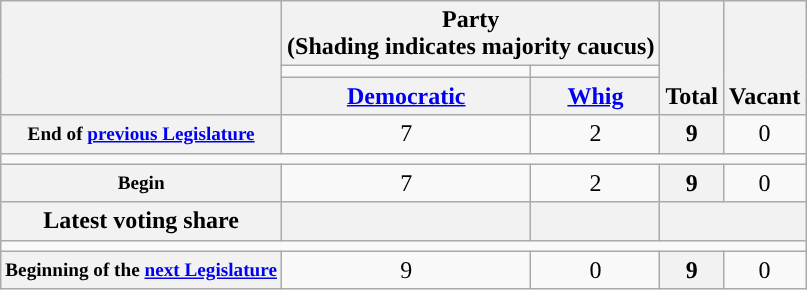<table class=wikitable style="text-align:center">
<tr style="vertical-align:bottom;">
<th rowspan=3></th>
<th colspan=2>Party <div>(Shading indicates majority caucus)</div></th>
<th rowspan=3>Total</th>
<th rowspan=3>Vacant</th>
</tr>
<tr style="height:5px">
<td style="background-color:"></td>
<td style="background-color:"></td>
</tr>
<tr>
<th><a href='#'>Democratic</a></th>
<th><a href='#'>Whig</a></th>
</tr>
<tr>
<th style="white-space:nowrap; font-size:80%;">End of <a href='#'>previous Legislature</a></th>
<td>7</td>
<td>2</td>
<th>9</th>
<td>0</td>
</tr>
<tr>
<td colspan=5></td>
</tr>
<tr>
<th style="font-size:80%">Begin</th>
<td>7</td>
<td>2</td>
<th>9</th>
<td>0</td>
</tr>
<tr>
<th>Latest voting share</th>
<th></th>
<th></th>
<th colspan=2></th>
</tr>
<tr>
<td colspan=5></td>
</tr>
<tr>
<th style="white-space:nowrap; font-size:80%;">Beginning of the <a href='#'>next Legislature</a></th>
<td>9</td>
<td>0</td>
<th>9</th>
<td>0</td>
</tr>
</table>
